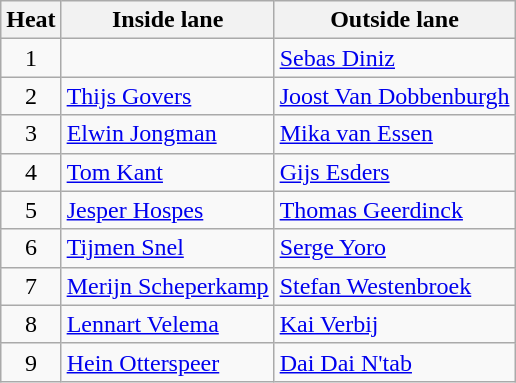<table class="wikitable">
<tr>
<th>Heat</th>
<th>Inside lane</th>
<th>Outside lane</th>
</tr>
<tr>
<td align="center">1</td>
<td></td>
<td><a href='#'>Sebas Diniz</a></td>
</tr>
<tr>
<td align="center">2</td>
<td><a href='#'>Thijs Govers</a></td>
<td><a href='#'>Joost Van Dobbenburgh</a></td>
</tr>
<tr>
<td align="center">3</td>
<td><a href='#'>Elwin Jongman</a></td>
<td><a href='#'>Mika van Essen</a></td>
</tr>
<tr>
<td align="center">4</td>
<td><a href='#'>Tom Kant</a></td>
<td><a href='#'>Gijs Esders</a></td>
</tr>
<tr>
<td align="center">5</td>
<td><a href='#'>Jesper Hospes</a></td>
<td><a href='#'>Thomas Geerdinck</a></td>
</tr>
<tr>
<td align="center">6</td>
<td><a href='#'>Tijmen Snel</a></td>
<td><a href='#'>Serge Yoro</a></td>
</tr>
<tr>
<td align="center">7</td>
<td><a href='#'>Merijn Scheperkamp</a></td>
<td><a href='#'>Stefan Westenbroek</a></td>
</tr>
<tr>
<td align="center">8</td>
<td><a href='#'>Lennart Velema</a></td>
<td><a href='#'>Kai Verbij</a></td>
</tr>
<tr>
<td align="center">9</td>
<td><a href='#'>Hein Otterspeer</a></td>
<td><a href='#'>Dai Dai N'tab</a></td>
</tr>
</table>
